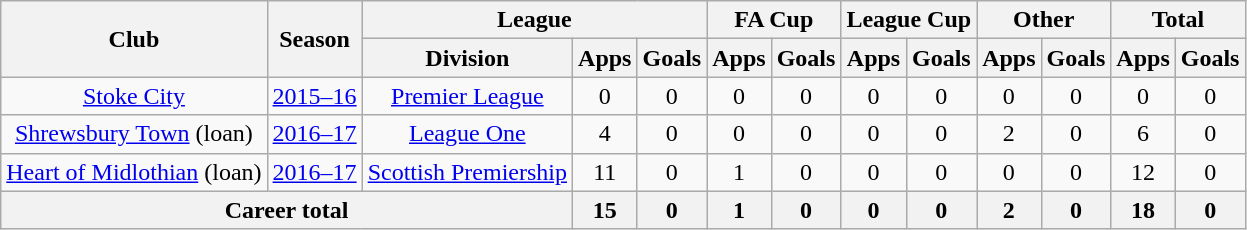<table class="wikitable" style="text-align: center;">
<tr>
<th rowspan=2>Club</th>
<th rowspan=2>Season</th>
<th colspan=3>League</th>
<th colspan=2>FA Cup</th>
<th colspan=2>League Cup</th>
<th colspan=2>Other</th>
<th colspan=2>Total</th>
</tr>
<tr>
<th>Division</th>
<th>Apps</th>
<th>Goals</th>
<th>Apps</th>
<th>Goals</th>
<th>Apps</th>
<th>Goals</th>
<th>Apps</th>
<th>Goals</th>
<th>Apps</th>
<th>Goals</th>
</tr>
<tr>
<td><a href='#'>Stoke City</a></td>
<td><a href='#'>2015–16</a></td>
<td><a href='#'>Premier League</a></td>
<td>0</td>
<td>0</td>
<td>0</td>
<td>0</td>
<td>0</td>
<td>0</td>
<td>0</td>
<td>0</td>
<td>0</td>
<td>0</td>
</tr>
<tr>
<td><a href='#'>Shrewsbury Town</a> (loan)</td>
<td><a href='#'>2016–17</a></td>
<td><a href='#'>League One</a></td>
<td>4</td>
<td>0</td>
<td>0</td>
<td>0</td>
<td>0</td>
<td>0</td>
<td>2</td>
<td>0</td>
<td>6</td>
<td>0</td>
</tr>
<tr>
<td><a href='#'>Heart of Midlothian</a> (loan)</td>
<td><a href='#'>2016–17</a></td>
<td><a href='#'>Scottish Premiership</a></td>
<td>11</td>
<td>0</td>
<td>1</td>
<td>0</td>
<td>0</td>
<td>0</td>
<td>0</td>
<td>0</td>
<td>12</td>
<td>0</td>
</tr>
<tr>
<th colspan=3>Career total</th>
<th>15</th>
<th>0</th>
<th>1</th>
<th>0</th>
<th>0</th>
<th>0</th>
<th>2</th>
<th>0</th>
<th>18</th>
<th>0</th>
</tr>
</table>
